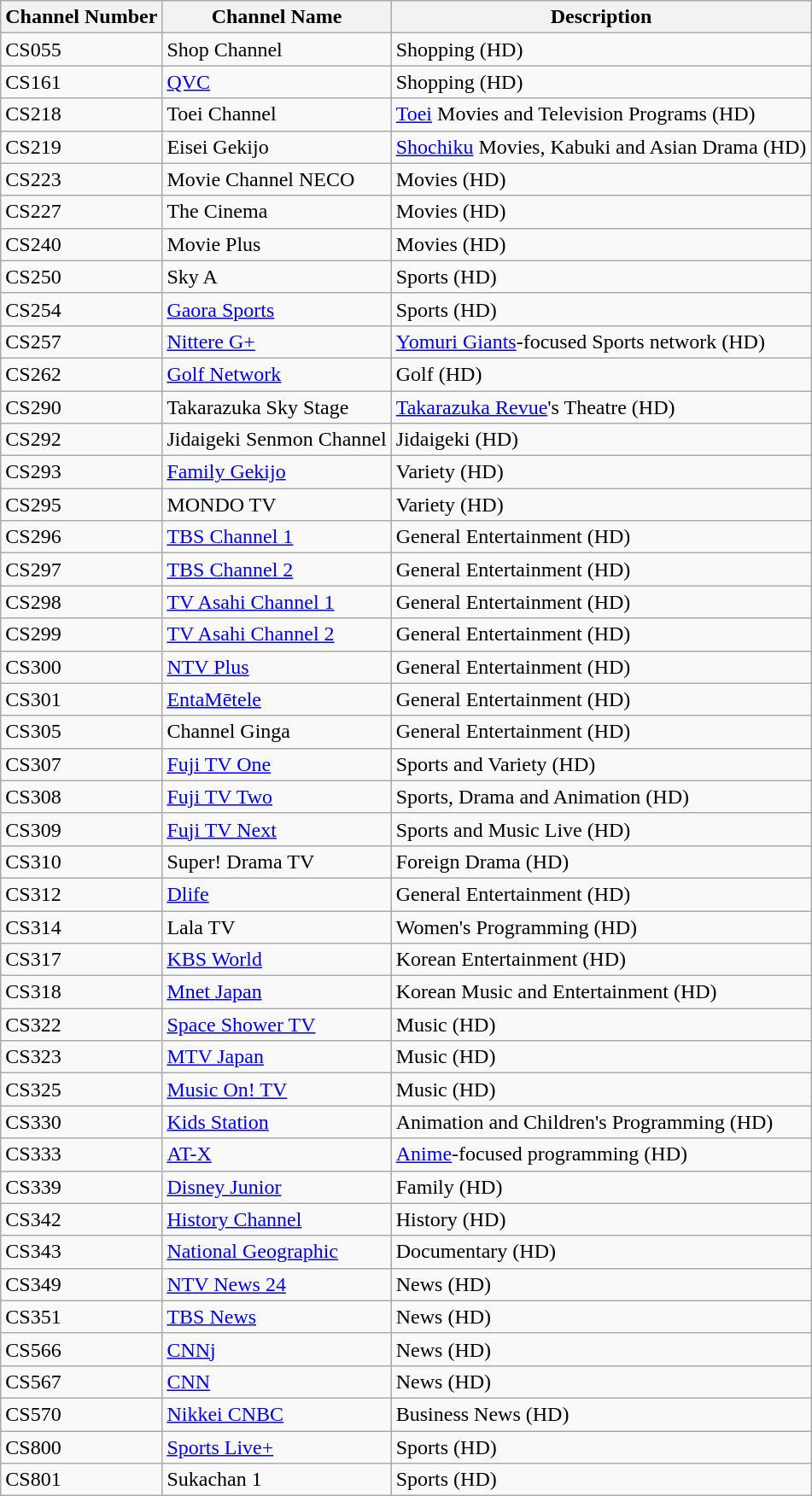<table class="wikitable sortable">
<tr>
<th>Channel Number</th>
<th>Channel Name</th>
<th>Description</th>
</tr>
<tr>
<td>CS055</td>
<td>Shop Channel</td>
<td>Shopping (HD)</td>
</tr>
<tr>
<td>CS161</td>
<td><a href='#'>QVC</a></td>
<td>Shopping (HD)</td>
</tr>
<tr>
<td>CS218</td>
<td>Toei Channel</td>
<td><a href='#'>Toei</a> Movies and Television Programs (HD)</td>
</tr>
<tr>
<td>CS219</td>
<td>Eisei Gekijo</td>
<td><a href='#'>Shochiku</a> Movies, Kabuki and Asian Drama (HD)</td>
</tr>
<tr>
<td>CS223</td>
<td>Movie Channel NECO</td>
<td>Movies (HD)</td>
</tr>
<tr>
<td>CS227</td>
<td>The Cinema</td>
<td>Movies (HD)</td>
</tr>
<tr>
<td>CS240</td>
<td>Movie Plus</td>
<td>Movies (HD)</td>
</tr>
<tr>
<td>CS250</td>
<td>Sky A</td>
<td>Sports (HD)</td>
</tr>
<tr>
<td>CS254</td>
<td><a href='#'>Gaora Sports</a></td>
<td>Sports (HD)</td>
</tr>
<tr>
<td>CS257</td>
<td><a href='#'>Nittere G+</a></td>
<td><a href='#'>Yomuri Giants</a>-focused Sports network (HD)</td>
</tr>
<tr>
<td>CS262</td>
<td><a href='#'>Golf Network</a></td>
<td>Golf (HD)</td>
</tr>
<tr>
<td>CS290</td>
<td>Takarazuka Sky Stage</td>
<td><a href='#'>Takarazuka Revue</a>'s Theatre (HD)</td>
</tr>
<tr>
<td>CS292</td>
<td>Jidaigeki Senmon Channel</td>
<td>Jidaigeki (HD)</td>
</tr>
<tr>
<td>CS293</td>
<td><a href='#'>Family Gekijo</a></td>
<td>Variety (HD)</td>
</tr>
<tr>
<td>CS295</td>
<td>MONDO TV</td>
<td>Variety (HD)</td>
</tr>
<tr>
<td>CS296</td>
<td><a href='#'>TBS Channel 1</a></td>
<td>General Entertainment (HD)</td>
</tr>
<tr>
<td>CS297</td>
<td><a href='#'>TBS Channel 2</a></td>
<td>General Entertainment (HD)</td>
</tr>
<tr>
<td>CS298</td>
<td><a href='#'>TV Asahi Channel 1</a></td>
<td>General Entertainment (HD)</td>
</tr>
<tr>
<td>CS299</td>
<td><a href='#'>TV Asahi Channel 2</a></td>
<td>General Entertainment (HD)</td>
</tr>
<tr>
<td>CS300</td>
<td><a href='#'>NTV Plus</a></td>
<td>General Entertainment (HD)</td>
</tr>
<tr>
<td>CS301</td>
<td><a href='#'>EntaMētele</a></td>
<td>General Entertainment (HD)</td>
</tr>
<tr>
<td>CS305</td>
<td>Channel Ginga</td>
<td>General Entertainment (HD)</td>
</tr>
<tr>
<td>CS307</td>
<td><a href='#'>Fuji TV One</a></td>
<td>Sports and Variety (HD)</td>
</tr>
<tr>
<td>CS308</td>
<td><a href='#'>Fuji TV Two</a></td>
<td>Sports, Drama and Animation (HD)</td>
</tr>
<tr>
<td>CS309</td>
<td><a href='#'>Fuji TV Next</a></td>
<td>Sports and Music Live (HD)</td>
</tr>
<tr>
<td>CS310</td>
<td>Super! Drama TV</td>
<td>Foreign Drama (HD)</td>
</tr>
<tr>
<td>CS312</td>
<td><a href='#'>Dlife</a></td>
<td>General Entertainment (HD)</td>
</tr>
<tr>
<td>CS314</td>
<td>Lala TV</td>
<td>Women's Programming (HD)</td>
</tr>
<tr>
<td>CS317</td>
<td><a href='#'>KBS World</a></td>
<td>Korean Entertainment (HD)</td>
</tr>
<tr>
<td>CS318</td>
<td><a href='#'>Mnet Japan</a></td>
<td>Korean Music and Entertainment (HD)</td>
</tr>
<tr>
<td>CS322</td>
<td><a href='#'>Space Shower TV</a></td>
<td>Music (HD)</td>
</tr>
<tr>
<td>CS323</td>
<td><a href='#'>MTV Japan</a></td>
<td>Music (HD)</td>
</tr>
<tr>
<td>CS325</td>
<td><a href='#'>Music On! TV</a></td>
<td>Music (HD)</td>
</tr>
<tr>
<td>CS330</td>
<td><a href='#'>Kids Station</a></td>
<td>Animation and Children's Programming (HD)</td>
</tr>
<tr>
<td>CS333</td>
<td><a href='#'>AT-X</a></td>
<td><a href='#'>Anime</a>-focused programming (HD)</td>
</tr>
<tr>
<td>CS339</td>
<td><a href='#'>Disney Junior</a></td>
<td>Family (HD)</td>
</tr>
<tr>
<td>CS342</td>
<td><a href='#'>History Channel</a></td>
<td>History (HD)</td>
</tr>
<tr>
<td>CS343</td>
<td><a href='#'>National Geographic</a></td>
<td>Documentary (HD)</td>
</tr>
<tr>
<td>CS349</td>
<td><a href='#'>NTV News 24</a></td>
<td>News (HD)</td>
</tr>
<tr>
<td>CS351</td>
<td><a href='#'>TBS News</a></td>
<td>News (HD)</td>
</tr>
<tr>
<td>CS566</td>
<td><a href='#'>CNNj</a></td>
<td>News (HD)</td>
</tr>
<tr>
<td>CS567</td>
<td><a href='#'>CNN</a></td>
<td>News (HD)</td>
</tr>
<tr>
<td>CS570</td>
<td><a href='#'>Nikkei CNBC</a></td>
<td>Business News (HD)</td>
</tr>
<tr>
<td>CS800</td>
<td><a href='#'>Sports Live+</a></td>
<td>Sports (HD)</td>
</tr>
<tr>
<td>CS801</td>
<td>Sukachan 1</td>
<td>Sports (HD)</td>
</tr>
</table>
